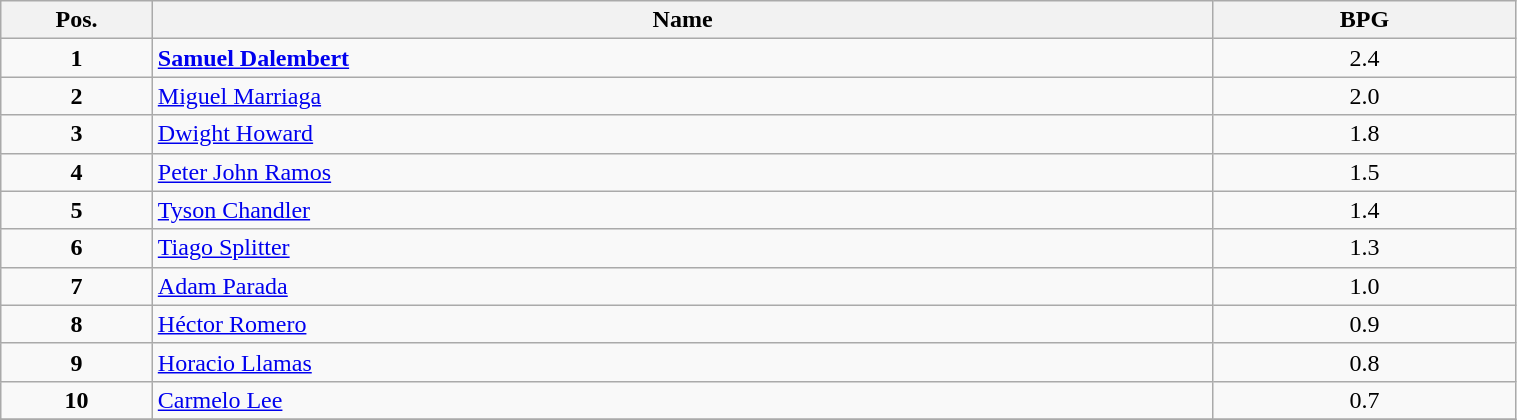<table class=wikitable width="80%">
<tr>
<th width="10%">Pos.</th>
<th width="70%">Name</th>
<th width="20%">BPG</th>
</tr>
<tr>
<td align=center><strong>1</strong></td>
<td> <strong><a href='#'>Samuel Dalembert</a></strong></td>
<td align=center>2.4</td>
</tr>
<tr>
<td align=center><strong>2</strong></td>
<td> <a href='#'>Miguel Marriaga</a></td>
<td align=center>2.0</td>
</tr>
<tr>
<td align=center><strong>3</strong></td>
<td> <a href='#'>Dwight Howard</a></td>
<td align=center>1.8</td>
</tr>
<tr>
<td align=center><strong>4</strong></td>
<td> <a href='#'>Peter John Ramos</a></td>
<td align=center>1.5</td>
</tr>
<tr>
<td align=center><strong>5</strong></td>
<td> <a href='#'>Tyson Chandler</a></td>
<td align=center>1.4</td>
</tr>
<tr>
<td align=center><strong>6</strong></td>
<td> <a href='#'>Tiago Splitter</a></td>
<td align=center>1.3</td>
</tr>
<tr>
<td align=center><strong>7</strong></td>
<td> <a href='#'>Adam Parada</a></td>
<td align=center>1.0</td>
</tr>
<tr>
<td align=center><strong>8</strong></td>
<td> <a href='#'>Héctor Romero</a></td>
<td align=center>0.9</td>
</tr>
<tr>
<td align=center><strong>9</strong></td>
<td> <a href='#'>Horacio Llamas</a></td>
<td align=center>0.8</td>
</tr>
<tr>
<td align=center><strong>10</strong></td>
<td> <a href='#'>Carmelo Lee</a></td>
<td align=center>0.7</td>
</tr>
<tr>
</tr>
</table>
